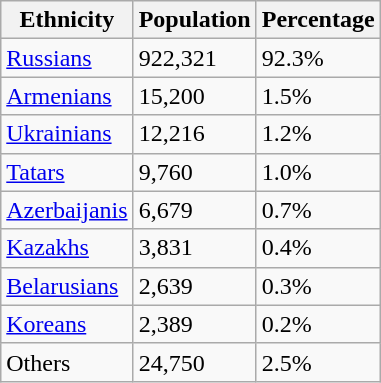<table class="wikitable">
<tr>
<th>Ethnicity</th>
<th>Population</th>
<th>Percentage</th>
</tr>
<tr>
<td><a href='#'>Russians</a></td>
<td>922,321</td>
<td>92.3%</td>
</tr>
<tr>
<td><a href='#'>Armenians</a></td>
<td>15,200</td>
<td>1.5%</td>
</tr>
<tr>
<td><a href='#'>Ukrainians</a></td>
<td>12,216</td>
<td>1.2%</td>
</tr>
<tr>
<td><a href='#'>Tatars</a></td>
<td>9,760</td>
<td>1.0%</td>
</tr>
<tr>
<td><a href='#'>Azerbaijanis</a></td>
<td>6,679</td>
<td>0.7%</td>
</tr>
<tr>
<td><a href='#'>Kazakhs</a></td>
<td>3,831</td>
<td>0.4%</td>
</tr>
<tr>
<td><a href='#'>Belarusians</a></td>
<td>2,639</td>
<td>0.3%</td>
</tr>
<tr>
<td><a href='#'>Koreans</a></td>
<td>2,389</td>
<td>0.2%</td>
</tr>
<tr>
<td>Others</td>
<td>24,750</td>
<td>2.5%</td>
</tr>
</table>
